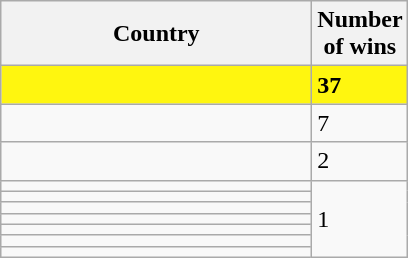<table class="wikitable">
<tr>
<th>Country</th>
<th>Number of wins</th>
</tr>
<tr bgcolor=#FFF60F>
<td width="200px"><strong></strong></td>
<td width="25px"><strong>37</strong></td>
</tr>
<tr>
<td></td>
<td>7</td>
</tr>
<tr>
<td></td>
<td>2</td>
</tr>
<tr>
<td></td>
<td rowspan="7">1</td>
</tr>
<tr>
<td></td>
</tr>
<tr>
<td></td>
</tr>
<tr>
<td></td>
</tr>
<tr>
<td></td>
</tr>
<tr>
<td></td>
</tr>
<tr>
<td></td>
</tr>
</table>
